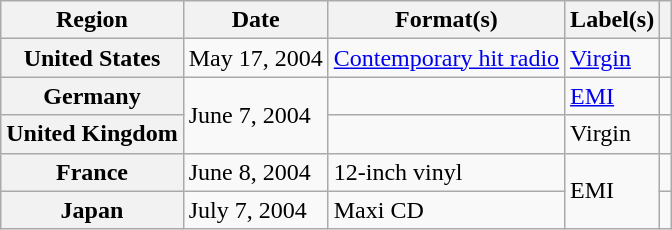<table class="wikitable sortable plainrowheaders">
<tr>
<th scope="col">Region</th>
<th scope="col">Date</th>
<th scope="col">Format(s)</th>
<th scope="col">Label(s)</th>
<th scope="col"></th>
</tr>
<tr>
<th scope="row">United States</th>
<td>May 17, 2004</td>
<td><a href='#'>Contemporary hit radio</a></td>
<td><a href='#'>Virgin</a></td>
<td></td>
</tr>
<tr>
<th scope="row">Germany</th>
<td rowspan="2">June 7, 2004</td>
<td></td>
<td><a href='#'>EMI</a></td>
<td></td>
</tr>
<tr>
<th scope="row">United Kingdom</th>
<td></td>
<td>Virgin</td>
<td></td>
</tr>
<tr>
<th scope="row">France</th>
<td>June 8, 2004</td>
<td>12-inch vinyl</td>
<td rowspan="2">EMI</td>
<td></td>
</tr>
<tr>
<th scope="row">Japan</th>
<td>July 7, 2004</td>
<td>Maxi CD</td>
<td></td>
</tr>
</table>
